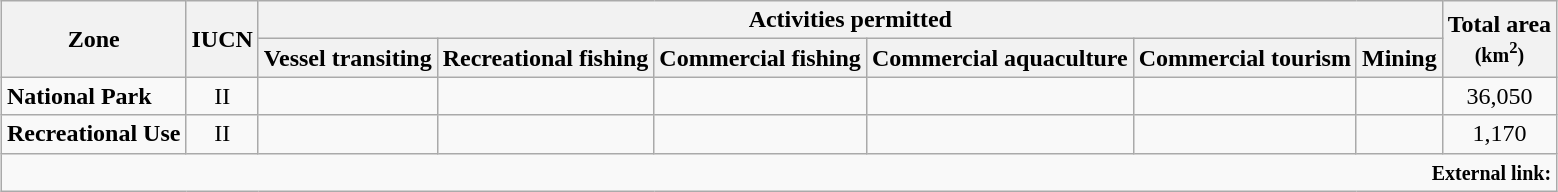<table class="wikitable" style="text-align:center; margin-left:auto; margin-right:auto; border:none;">
<tr>
<th rowspan=2>Zone</th>
<th rowspan=2>IUCN</th>
<th colspan=6>Activities permitted</th>
<th rowspan=2>Total area<br><small>(km<sup>2</sup>)</small></th>
</tr>
<tr>
<th>Vessel transiting</th>
<th>Recreational fishing</th>
<th>Commercial fishing</th>
<th>Commercial aquaculture</th>
<th>Commercial tourism</th>
<th>Mining</th>
</tr>
<tr>
<td style="text-align:left"><strong>National Park</strong></td>
<td>II</td>
<td></td>
<td></td>
<td></td>
<td></td>
<td></td>
<td></td>
<td>36,050</td>
</tr>
<tr>
<td style="text-align:left"><strong>Recreational Use</strong></td>
<td>II</td>
<td></td>
<td></td>
<td></td>
<td></td>
<td></td>
<td></td>
<td>1,170</td>
</tr>
<tr>
<td style="text-align:right" colspan=99><small><strong>External link:</strong> </small></td>
</tr>
</table>
